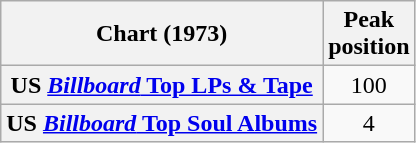<table class="wikitable sortable plainrowheaders" style="text-align:center;">
<tr>
<th scope="col">Chart (1973)</th>
<th scope="col">Peak<br> position</th>
</tr>
<tr>
<th scope="row">US <a href='#'><em>Billboard</em> Top LPs & Tape</a></th>
<td>100</td>
</tr>
<tr>
<th scope="row">US <a href='#'><em>Billboard</em> Top Soul Albums</a></th>
<td>4</td>
</tr>
</table>
